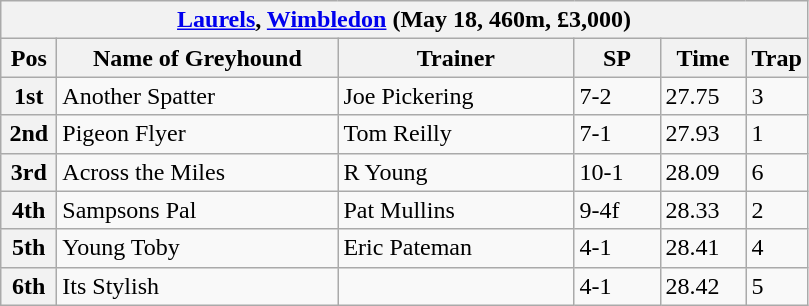<table class="wikitable">
<tr>
<th colspan="6"><a href='#'>Laurels</a>, <a href='#'>Wimbledon</a> (May 18, 460m, £3,000)</th>
</tr>
<tr>
<th width=30>Pos</th>
<th width=180>Name of Greyhound</th>
<th width=150>Trainer</th>
<th width=50>SP</th>
<th width=50>Time</th>
<th width=30>Trap</th>
</tr>
<tr>
<th>1st</th>
<td>Another Spatter </td>
<td>Joe Pickering</td>
<td>7-2</td>
<td>27.75</td>
<td>3</td>
</tr>
<tr>
<th>2nd</th>
<td>Pigeon Flyer</td>
<td>Tom Reilly</td>
<td>7-1</td>
<td>27.93</td>
<td>1</td>
</tr>
<tr>
<th>3rd</th>
<td>Across the Miles</td>
<td>R Young</td>
<td>10-1</td>
<td>28.09</td>
<td>6</td>
</tr>
<tr>
<th>4th</th>
<td>Sampsons Pal</td>
<td>Pat Mullins</td>
<td>9-4f</td>
<td>28.33</td>
<td>2</td>
</tr>
<tr>
<th>5th</th>
<td>Young Toby</td>
<td>Eric Pateman</td>
<td>4-1</td>
<td>28.41</td>
<td>4</td>
</tr>
<tr>
<th>6th</th>
<td>Its Stylish</td>
<td></td>
<td>4-1</td>
<td>28.42</td>
<td>5</td>
</tr>
</table>
